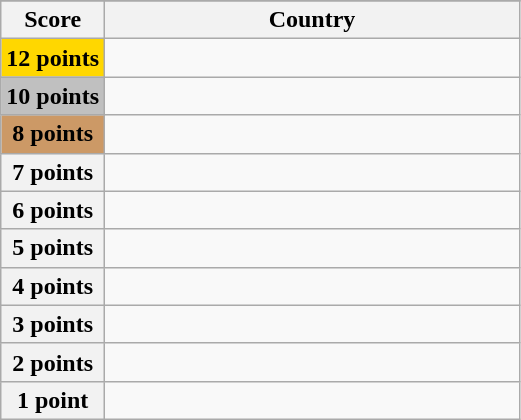<table class="wikitable">
<tr>
</tr>
<tr>
<th scope="col" width="20%">Score</th>
<th scope="col">Country</th>
</tr>
<tr>
<th scope="row" style="background:gold">12 points</th>
<td></td>
</tr>
<tr>
<th scope="row" style="background:silver">10 points</th>
<td></td>
</tr>
<tr>
<th scope="row" style="background:#CC9966">8 points</th>
<td></td>
</tr>
<tr>
<th scope="row">7 points</th>
<td></td>
</tr>
<tr>
<th scope="row">6 points</th>
<td></td>
</tr>
<tr>
<th scope="row">5 points</th>
<td></td>
</tr>
<tr>
<th scope="row">4 points</th>
<td></td>
</tr>
<tr>
<th scope="row">3 points</th>
<td></td>
</tr>
<tr>
<th scope="row">2 points</th>
<td></td>
</tr>
<tr>
<th scope="row">1 point</th>
<td></td>
</tr>
</table>
